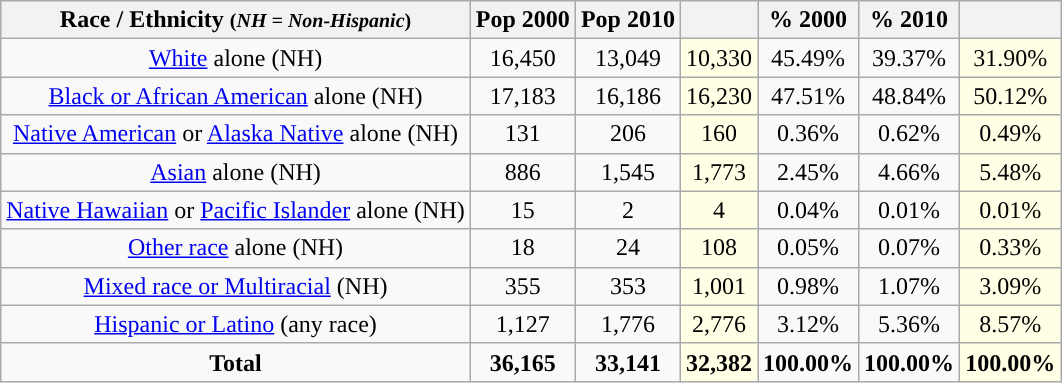<table class="wikitable" style="text-align:center;">
<tr>
<th>Race / Ethnicity <small>(<em>NH = Non-Hispanic</em>)</small></th>
<th>Pop 2000</th>
<th>Pop 2010</th>
<th></th>
<th>% 2000</th>
<th>% 2010</th>
<th></th>
</tr>
<tr>
<td><a href='#'>White</a> alone (NH)</td>
<td>16,450</td>
<td>13,049</td>
<td style='background: #ffffe6;'>10,330</td>
<td>45.49%</td>
<td>39.37%</td>
<td style='background: #ffffe6;'>31.90%</td>
</tr>
<tr>
<td><a href='#'>Black or African American</a> alone (NH)</td>
<td>17,183</td>
<td>16,186</td>
<td style='background: #ffffe6;'>16,230</td>
<td>47.51%</td>
<td>48.84%</td>
<td style='background: #ffffe6;'>50.12%</td>
</tr>
<tr>
<td><a href='#'>Native American</a> or <a href='#'>Alaska Native</a> alone (NH)</td>
<td>131</td>
<td>206</td>
<td style='background: #ffffe6;'>160</td>
<td>0.36%</td>
<td>0.62%</td>
<td style='background: #ffffe6;'>0.49%</td>
</tr>
<tr>
<td><a href='#'>Asian</a> alone (NH)</td>
<td>886</td>
<td>1,545</td>
<td style='background: #ffffe6;'>1,773</td>
<td>2.45%</td>
<td>4.66%</td>
<td style='background: #ffffe6;'>5.48%</td>
</tr>
<tr>
<td><a href='#'>Native Hawaiian</a> or <a href='#'>Pacific Islander</a> alone (NH)</td>
<td>15</td>
<td>2</td>
<td style='background: #ffffe6;'>4</td>
<td>0.04%</td>
<td>0.01%</td>
<td style='background: #ffffe6;'>0.01%</td>
</tr>
<tr>
<td><a href='#'>Other race</a> alone (NH)</td>
<td>18</td>
<td>24</td>
<td style='background: #ffffe6;'>108</td>
<td>0.05%</td>
<td>0.07%</td>
<td style='background: #ffffe6;'>0.33%</td>
</tr>
<tr>
<td><a href='#'>Mixed race or Multiracial</a> (NH)</td>
<td>355</td>
<td>353</td>
<td style='background: #ffffe6;'>1,001</td>
<td>0.98%</td>
<td>1.07%</td>
<td style='background: #ffffe6;'>3.09%</td>
</tr>
<tr>
<td><a href='#'>Hispanic or Latino</a> (any race)</td>
<td>1,127</td>
<td>1,776</td>
<td style='background: #ffffe6;'>2,776</td>
<td>3.12%</td>
<td>5.36%</td>
<td style='background: #ffffe6;'>8.57%</td>
</tr>
<tr>
<td><strong>Total</strong></td>
<td><strong>36,165</strong></td>
<td><strong>33,141</strong></td>
<td style='background: #ffffe6;'><strong>32,382</strong></td>
<td><strong>100.00%</strong></td>
<td><strong>100.00%</strong></td>
<td style='background: #ffffe6;'><strong>100.00%</strong></td>
</tr>
</table>
